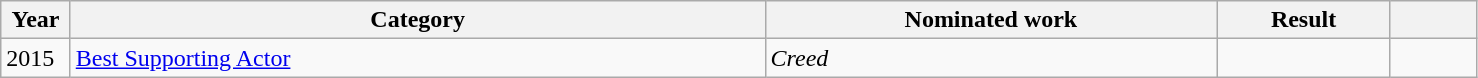<table class=wikitable class="wikitable sortable">
<tr>
<th width=4%>Year</th>
<th width=40%>Category</th>
<th width=26%>Nominated work</th>
<th width=10%>Result</th>
<th width=5%></th>
</tr>
<tr>
<td>2015</td>
<td><a href='#'>Best Supporting Actor</a></td>
<td><em>Creed</em></td>
<td></td>
<td></td>
</tr>
</table>
